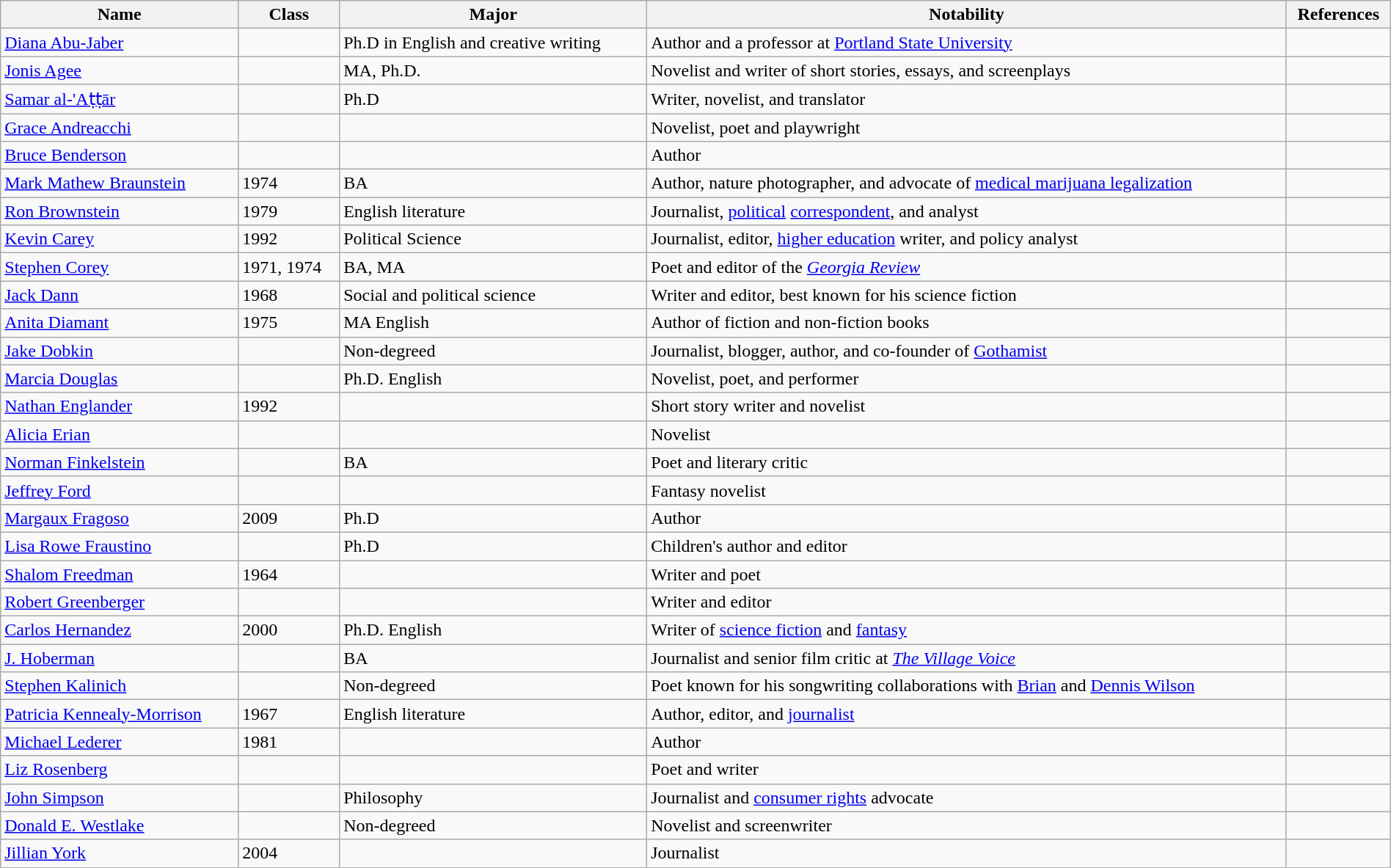<table class="wikitable sortable" style="width:100%;">
<tr>
<th>Name</th>
<th>Class</th>
<th>Major</th>
<th>Notability</th>
<th>References</th>
</tr>
<tr>
<td><a href='#'>Diana Abu-Jaber</a></td>
<td></td>
<td>Ph.D in English and creative writing</td>
<td>Author and a professor at <a href='#'>Portland State University</a></td>
<td></td>
</tr>
<tr>
<td><a href='#'>Jonis Agee</a></td>
<td></td>
<td>MA, Ph.D.</td>
<td>Novelist and writer of short stories, essays, and screenplays</td>
<td></td>
</tr>
<tr>
<td><a href='#'>Samar al-'Aṭṭār</a></td>
<td></td>
<td>Ph.D</td>
<td>Writer, novelist, and translator</td>
<td></td>
</tr>
<tr>
<td><a href='#'>Grace Andreacchi</a></td>
<td></td>
<td></td>
<td>Novelist, poet and playwright</td>
<td></td>
</tr>
<tr>
<td><a href='#'>Bruce Benderson</a></td>
<td></td>
<td></td>
<td>Author</td>
<td></td>
</tr>
<tr>
<td><a href='#'>Mark Mathew Braunstein</a></td>
<td>1974</td>
<td>BA</td>
<td>Author, nature photographer, and advocate of <a href='#'>medical marijuana legalization</a></td>
<td></td>
</tr>
<tr>
<td><a href='#'>Ron Brownstein</a></td>
<td>1979</td>
<td>English literature</td>
<td>Journalist, <a href='#'>political</a> <a href='#'>correspondent</a>, and analyst</td>
<td></td>
</tr>
<tr>
<td><a href='#'>Kevin Carey</a></td>
<td>1992</td>
<td>Political Science</td>
<td>Journalist, editor, <a href='#'>higher education</a> writer, and policy analyst</td>
<td></td>
</tr>
<tr>
<td><a href='#'>Stephen Corey</a></td>
<td>1971, 1974</td>
<td>BA, MA</td>
<td>Poet and editor of the <em><a href='#'>Georgia Review</a></em></td>
<td></td>
</tr>
<tr>
<td><a href='#'>Jack Dann</a></td>
<td>1968</td>
<td>Social and political science</td>
<td>Writer and editor, best known for his science fiction</td>
<td></td>
</tr>
<tr>
<td><a href='#'>Anita Diamant</a></td>
<td>1975</td>
<td>MA English</td>
<td>Author of fiction and non-fiction books</td>
<td></td>
</tr>
<tr>
<td><a href='#'>Jake Dobkin</a></td>
<td></td>
<td>Non-degreed</td>
<td>Journalist, blogger, author, and co-founder of <a href='#'>Gothamist</a></td>
<td></td>
</tr>
<tr>
<td><a href='#'>Marcia Douglas</a></td>
<td></td>
<td>Ph.D. English</td>
<td>Novelist, poet, and performer</td>
<td></td>
</tr>
<tr>
<td><a href='#'>Nathan Englander</a></td>
<td>1992</td>
<td></td>
<td>Short story writer and novelist</td>
<td></td>
</tr>
<tr>
<td><a href='#'>Alicia Erian</a></td>
<td></td>
<td></td>
<td>Novelist</td>
<td></td>
</tr>
<tr>
<td><a href='#'>Norman Finkelstein</a></td>
<td></td>
<td>BA</td>
<td>Poet and literary critic</td>
<td></td>
</tr>
<tr>
<td><a href='#'>Jeffrey Ford</a></td>
<td></td>
<td></td>
<td>Fantasy novelist</td>
<td></td>
</tr>
<tr>
<td><a href='#'>Margaux Fragoso</a></td>
<td>2009</td>
<td>Ph.D</td>
<td>Author</td>
<td></td>
</tr>
<tr>
<td><a href='#'>Lisa Rowe Fraustino</a></td>
<td></td>
<td>Ph.D</td>
<td>Children's author and editor</td>
<td></td>
</tr>
<tr>
<td><a href='#'>Shalom Freedman</a></td>
<td>1964</td>
<td></td>
<td>Writer and poet</td>
<td></td>
</tr>
<tr>
<td><a href='#'>Robert Greenberger</a></td>
<td></td>
<td></td>
<td>Writer and editor</td>
<td></td>
</tr>
<tr>
<td><a href='#'>Carlos Hernandez</a></td>
<td>2000</td>
<td>Ph.D. English</td>
<td>Writer of <a href='#'>science fiction</a> and <a href='#'>fantasy</a></td>
<td></td>
</tr>
<tr>
<td><a href='#'>J. Hoberman</a></td>
<td></td>
<td>BA</td>
<td>Journalist and senior film critic at <em><a href='#'>The Village Voice</a></em></td>
<td></td>
</tr>
<tr>
<td><a href='#'>Stephen Kalinich</a></td>
<td></td>
<td>Non-degreed</td>
<td>Poet known for his songwriting collaborations with <a href='#'>Brian</a> and <a href='#'>Dennis Wilson</a></td>
<td></td>
</tr>
<tr>
<td><a href='#'>Patricia Kennealy-Morrison</a></td>
<td>1967</td>
<td>English literature</td>
<td>Author, editor, and <a href='#'>journalist</a></td>
<td></td>
</tr>
<tr>
<td><a href='#'>Michael Lederer</a></td>
<td>1981</td>
<td></td>
<td>Author</td>
<td></td>
</tr>
<tr>
<td><a href='#'>Liz Rosenberg</a></td>
<td></td>
<td></td>
<td>Poet and writer</td>
<td></td>
</tr>
<tr>
<td><a href='#'>John Simpson</a></td>
<td></td>
<td>Philosophy</td>
<td>Journalist and <a href='#'>consumer rights</a> advocate</td>
<td></td>
</tr>
<tr>
<td><a href='#'>Donald E. Westlake</a></td>
<td></td>
<td>Non-degreed</td>
<td>Novelist and screenwriter</td>
<td></td>
</tr>
<tr>
<td><a href='#'>Jillian York</a></td>
<td>2004</td>
<td></td>
<td>Journalist</td>
<td></td>
</tr>
</table>
